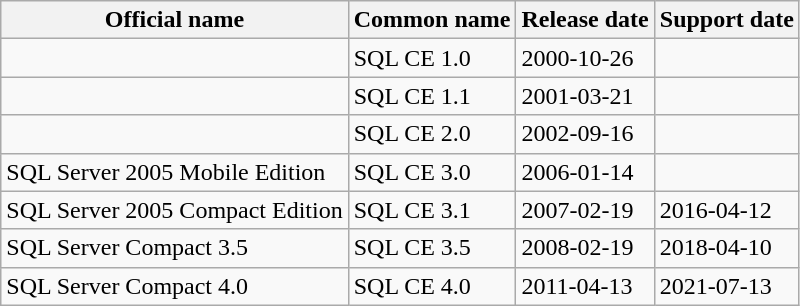<table class="wikitable">
<tr>
<th>Official name</th>
<th>Common name</th>
<th>Release date</th>
<th>Support date</th>
</tr>
<tr>
<td></td>
<td>SQL CE 1.0</td>
<td>2000-10-26</td>
<td></td>
</tr>
<tr>
<td></td>
<td>SQL CE 1.1</td>
<td>2001-03-21</td>
<td></td>
</tr>
<tr>
<td></td>
<td>SQL CE 2.0</td>
<td>2002-09-16</td>
<td></td>
</tr>
<tr>
<td>SQL Server 2005 Mobile Edition</td>
<td>SQL CE 3.0</td>
<td>2006-01-14</td>
<td></td>
</tr>
<tr>
<td>SQL Server 2005 Compact Edition</td>
<td>SQL CE 3.1</td>
<td>2007-02-19</td>
<td>2016-04-12</td>
</tr>
<tr>
<td>SQL Server Compact 3.5</td>
<td>SQL CE 3.5</td>
<td>2008-02-19</td>
<td>2018-04-10</td>
</tr>
<tr>
<td>SQL Server Compact 4.0</td>
<td>SQL CE 4.0</td>
<td>2011-04-13</td>
<td>2021-07-13</td>
</tr>
</table>
